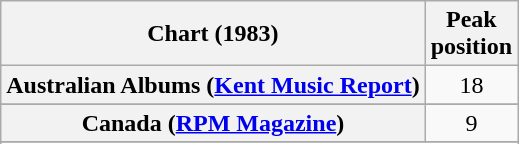<table class="wikitable sortable plainrowheaders" style="text-align:center">
<tr>
<th scope="col">Chart (1983)</th>
<th scope="col">Peak<br> position</th>
</tr>
<tr>
<th scope="row">Australian Albums (<a href='#'>Kent Music Report</a>)</th>
<td>18</td>
</tr>
<tr>
</tr>
<tr>
<th scope="row">Canada (<a href='#'>RPM Magazine</a>)</th>
<td>9</td>
</tr>
<tr>
</tr>
<tr>
</tr>
<tr>
</tr>
<tr>
</tr>
<tr>
</tr>
<tr>
</tr>
</table>
